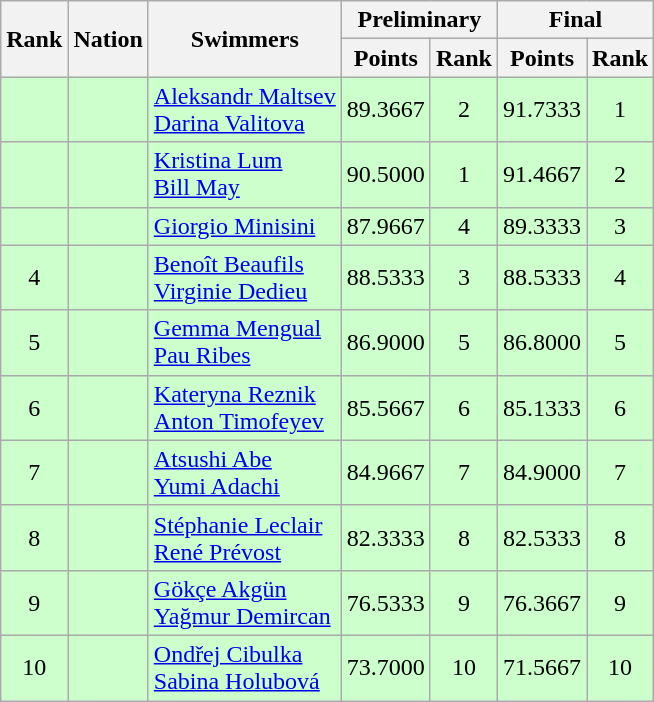<table class="wikitable sortable" style="text-align:center">
<tr>
<th rowspan=2>Rank</th>
<th rowspan=2>Nation</th>
<th rowspan=2>Swimmers</th>
<th colspan=2>Preliminary</th>
<th colspan=2>Final</th>
</tr>
<tr>
<th>Points</th>
<th>Rank</th>
<th>Points</th>
<th>Rank</th>
</tr>
<tr bgcolor=ccffcc>
<td></td>
<td align=left></td>
<td align=left><a href='#'>Aleksandr Maltsev</a><br><a href='#'>Darina Valitova</a></td>
<td>89.3667</td>
<td>2</td>
<td>91.7333</td>
<td>1</td>
</tr>
<tr bgcolor=ccffcc>
<td></td>
<td align=left></td>
<td align=left><a href='#'>Kristina Lum</a><br><a href='#'>Bill May</a></td>
<td>90.5000</td>
<td>1</td>
<td>91.4667</td>
<td>2</td>
</tr>
<tr bgcolor=ccffcc>
<td></td>
<td align=left></td>
<td align=left><a href='#'>Giorgio Minisini</a><br></td>
<td>87.9667</td>
<td>4</td>
<td>89.3333</td>
<td>3</td>
</tr>
<tr bgcolor=ccffcc>
<td>4</td>
<td align=left></td>
<td align=left><a href='#'>Benoît Beaufils</a><br><a href='#'>Virginie Dedieu</a></td>
<td>88.5333</td>
<td>3</td>
<td>88.5333</td>
<td>4</td>
</tr>
<tr bgcolor=ccffcc>
<td>5</td>
<td align=left></td>
<td align=left><a href='#'>Gemma Mengual</a><br><a href='#'>Pau Ribes</a></td>
<td>86.9000</td>
<td>5</td>
<td>86.8000</td>
<td>5</td>
</tr>
<tr bgcolor=ccffcc>
<td>6</td>
<td align=left></td>
<td align=left><a href='#'>Kateryna Reznik</a><br><a href='#'>Anton Timofeyev</a></td>
<td>85.5667</td>
<td>6</td>
<td>85.1333</td>
<td>6</td>
</tr>
<tr bgcolor=ccffcc>
<td>7</td>
<td align=left></td>
<td align=left><a href='#'>Atsushi Abe</a><br><a href='#'>Yumi Adachi</a></td>
<td>84.9667</td>
<td>7</td>
<td>84.9000</td>
<td>7</td>
</tr>
<tr bgcolor=ccffcc>
<td>8</td>
<td align=left></td>
<td align=left><a href='#'>Stéphanie Leclair</a><br><a href='#'>René Prévost</a></td>
<td>82.3333</td>
<td>8</td>
<td>82.5333</td>
<td>8</td>
</tr>
<tr bgcolor=ccffcc>
<td>9</td>
<td align=left></td>
<td align=left><a href='#'>Gökçe Akgün</a><br><a href='#'>Yağmur Demircan</a></td>
<td>76.5333</td>
<td>9</td>
<td>76.3667</td>
<td>9</td>
</tr>
<tr bgcolor=ccffcc>
<td>10</td>
<td align=left></td>
<td align=left><a href='#'>Ondřej Cibulka</a><br><a href='#'>Sabina Holubová</a></td>
<td>73.7000</td>
<td>10</td>
<td>71.5667</td>
<td>10</td>
</tr>
</table>
